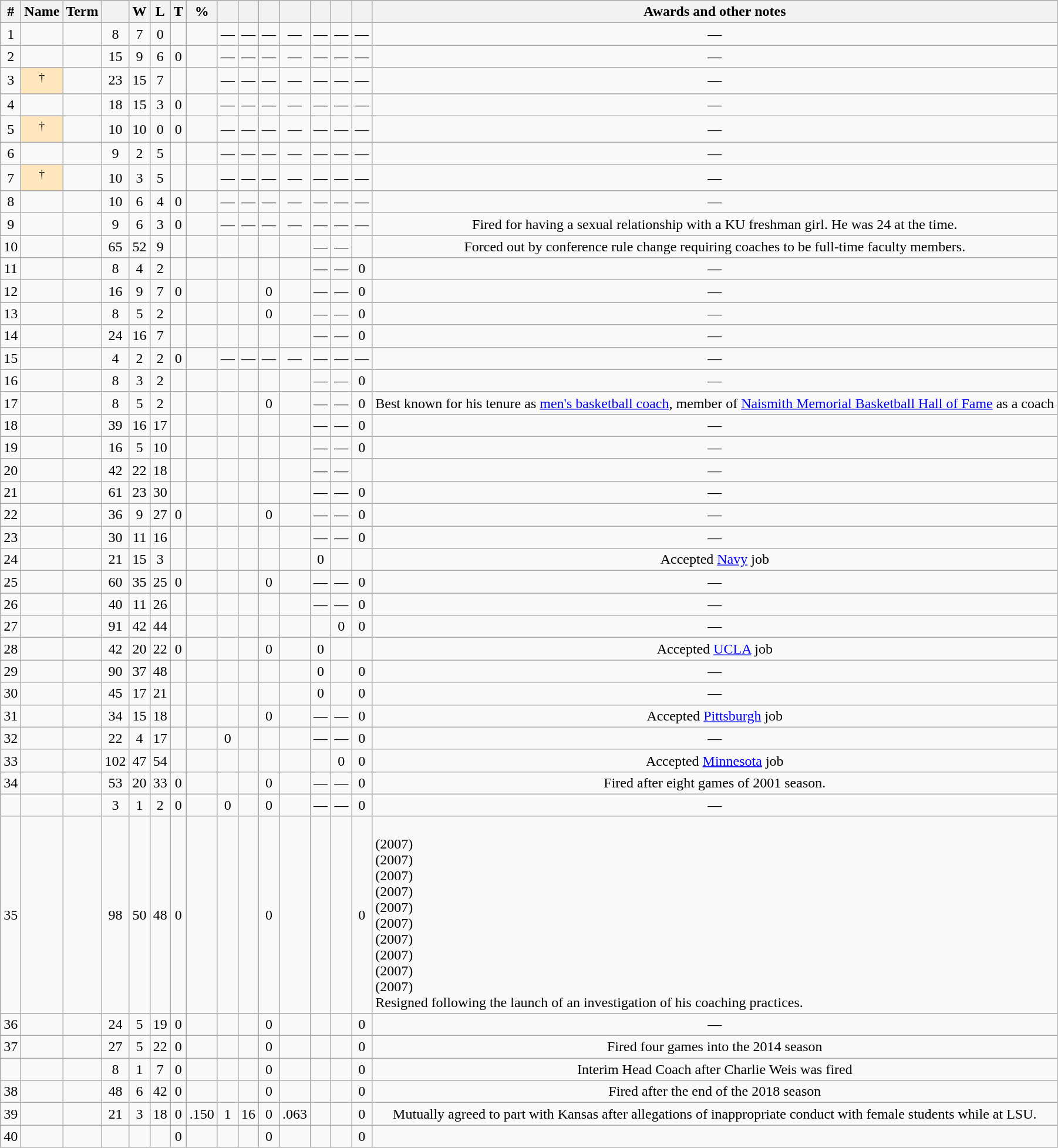<table class="wikitable sortable">
<tr>
<th>#</th>
<th>Name</th>
<th>Term</th>
<th></th>
<th>W</th>
<th>L</th>
<th>T</th>
<th>%</th>
<th></th>
<th></th>
<th></th>
<th></th>
<th></th>
<th></th>
<th></th>
<th class="unsortable">Awards and other notes</th>
</tr>
<tr>
<td align="center">1</td>
<td align="center"></td>
<td align="center"></td>
<td align="center">8</td>
<td align="center">7</td>
<td align="center">0</td>
<td align="center"></td>
<td align="center"></td>
<td align="center">—</td>
<td align="center">—</td>
<td align="center">—</td>
<td align="center">—</td>
<td align="center">—</td>
<td align="center">—</td>
<td align="center">—</td>
<td align="center">—</td>
</tr>
<tr>
<td align="center">2</td>
<td align="center"></td>
<td align="center"></td>
<td align="center">15</td>
<td align="center">9</td>
<td align="center">6</td>
<td align="center">0</td>
<td align="center"></td>
<td align="center">—</td>
<td align="center">—</td>
<td align="center">—</td>
<td align="center">—</td>
<td align="center">—</td>
<td align="center">—</td>
<td align="center">—</td>
<td align="center">—</td>
</tr>
<tr>
<td align="center">3</td>
<td align="center" bgcolor="#FFE6BD"><sup>†</sup></td>
<td align="center"></td>
<td align="center">23</td>
<td align="center">15</td>
<td align="center">7</td>
<td align="center"></td>
<td align="center"></td>
<td align="center">—</td>
<td align="center">—</td>
<td align="center">—</td>
<td align="center">—</td>
<td align="center">—</td>
<td align="center">—</td>
<td align="center">—</td>
<td align="center">—</td>
</tr>
<tr>
<td align="center">4</td>
<td align="center"></td>
<td align="center"></td>
<td align="center">18</td>
<td align="center">15</td>
<td align="center">3</td>
<td align="center">0</td>
<td align="center"></td>
<td align="center">—</td>
<td align="center">—</td>
<td align="center">—</td>
<td align="center">—</td>
<td align="center">—</td>
<td align="center">—</td>
<td align="center">—</td>
<td align="center">—</td>
</tr>
<tr>
<td align="center">5</td>
<td align="center" bgcolor="#FFE6BD"><sup>†</sup></td>
<td align="center"></td>
<td align="center">10</td>
<td align="center">10</td>
<td align="center">0</td>
<td align="center">0</td>
<td align="center"></td>
<td align="center">—</td>
<td align="center">—</td>
<td align="center">—</td>
<td align="center">—</td>
<td align="center">—</td>
<td align="center">—</td>
<td align="center">—</td>
<td align="center">—</td>
</tr>
<tr>
<td align="center">6</td>
<td align="center"></td>
<td align="center"></td>
<td align="center">9</td>
<td align="center">2</td>
<td align="center">5</td>
<td align="center"></td>
<td align="center"></td>
<td align="center">—</td>
<td align="center">—</td>
<td align="center">—</td>
<td align="center">—</td>
<td align="center">—</td>
<td align="center">—</td>
<td align="center">—</td>
<td align="center">—</td>
</tr>
<tr>
<td align="center">7</td>
<td align="center" bgcolor="#FFE6BD"><sup>†</sup></td>
<td align="center"></td>
<td align="center">10</td>
<td align="center">3</td>
<td align="center">5</td>
<td align="center"></td>
<td align="center"></td>
<td align="center">—</td>
<td align="center">—</td>
<td align="center">—</td>
<td align="center">—</td>
<td align="center">—</td>
<td align="center">—</td>
<td align="center">—</td>
<td align="center">—</td>
</tr>
<tr>
<td align="center">8</td>
<td align="center"></td>
<td align="center"></td>
<td align="center">10</td>
<td align="center">6</td>
<td align="center">4</td>
<td align="center">0</td>
<td align="center"></td>
<td align="center">—</td>
<td align="center">—</td>
<td align="center">—</td>
<td align="center">—</td>
<td align="center">—</td>
<td align="center">—</td>
<td align="center">—</td>
<td align="center">—</td>
</tr>
<tr>
<td align="center">9</td>
<td align="center"></td>
<td align="center"></td>
<td align="center">9</td>
<td align="center">6</td>
<td align="center">3</td>
<td align="center">0</td>
<td align="center"></td>
<td align="center">—</td>
<td align="center">—</td>
<td align="center">—</td>
<td align="center">—</td>
<td align="center">—</td>
<td align="center">—</td>
<td align="center">—</td>
<td align="center">Fired for having a sexual relationship with a KU freshman girl. He was 24 at the time.</td>
</tr>
<tr>
<td align="center">10</td>
<td align="center"></td>
<td align="center"></td>
<td align="center">65</td>
<td align="center">52</td>
<td align="center">9</td>
<td align="center"></td>
<td align="center"></td>
<td align="center"></td>
<td align="center"></td>
<td align="center"></td>
<td align="center"></td>
<td align="center">—</td>
<td align="center">—</td>
<td align="center"></td>
<td align="center">Forced out by conference rule change requiring coaches to be full-time faculty members.</td>
</tr>
<tr>
<td align="center">11</td>
<td align="center"></td>
<td align="center"></td>
<td align="center">8</td>
<td align="center">4</td>
<td align="center">2</td>
<td align="center"></td>
<td align="center"></td>
<td align="center"></td>
<td align="center"></td>
<td align="center"></td>
<td align="center"></td>
<td align="center">—</td>
<td align="center">—</td>
<td align="center">0</td>
<td align="center">—</td>
</tr>
<tr>
<td align="center">12</td>
<td align="center"></td>
<td align="center"></td>
<td align="center">16</td>
<td align="center">9</td>
<td align="center">7</td>
<td align="center">0</td>
<td align="center"></td>
<td align="center"></td>
<td align="center"></td>
<td align="center">0</td>
<td align="center"></td>
<td align="center">—</td>
<td align="center">—</td>
<td align="center">0</td>
<td align="center">—</td>
</tr>
<tr>
<td align="center">13</td>
<td align="center"></td>
<td align="center"></td>
<td align="center">8</td>
<td align="center">5</td>
<td align="center">2</td>
<td align="center"></td>
<td align="center"></td>
<td align="center"></td>
<td align="center"></td>
<td align="center">0</td>
<td align="center"></td>
<td align="center">—</td>
<td align="center">—</td>
<td align="center">0</td>
<td align="center">—</td>
</tr>
<tr>
<td align="center">14</td>
<td align="center"></td>
<td align="center"></td>
<td align="center">24</td>
<td align="center">16</td>
<td align="center">7</td>
<td align="center"></td>
<td align="center"></td>
<td align="center"></td>
<td align="center"></td>
<td align="center"></td>
<td align="center"></td>
<td align="center">—</td>
<td align="center">—</td>
<td align="center">0</td>
<td align="center">—</td>
</tr>
<tr>
<td align="center">15</td>
<td align="center"></td>
<td align="center"></td>
<td align="center">4</td>
<td align="center">2</td>
<td align="center">2</td>
<td align="center">0</td>
<td align="center"></td>
<td align="center">—</td>
<td align="center">—</td>
<td align="center">—</td>
<td align="center">—</td>
<td align="center">—</td>
<td align="center">—</td>
<td align="center">—</td>
<td align="center">—</td>
</tr>
<tr>
<td align="center">16</td>
<td align="center"></td>
<td align="center"></td>
<td align="center">8</td>
<td align="center">3</td>
<td align="center">2</td>
<td align="center"></td>
<td align="center"></td>
<td align="center"></td>
<td align="center"></td>
<td align="center"></td>
<td align="center"></td>
<td align="center">—</td>
<td align="center">—</td>
<td align="center">0</td>
<td align="center">—</td>
</tr>
<tr>
<td align="center">17</td>
<td align="center"></td>
<td align="center"></td>
<td align="center">8</td>
<td align="center">5</td>
<td align="center">2</td>
<td align="center"></td>
<td align="center"></td>
<td align="center"></td>
<td align="center"></td>
<td align="center">0</td>
<td align="center"></td>
<td align="center">—</td>
<td align="center">—</td>
<td align="center">0</td>
<td align="center">Best known for his tenure as <a href='#'>men's basketball coach</a>, member of <a href='#'>Naismith Memorial Basketball Hall of Fame</a> as a coach</td>
</tr>
<tr>
<td align="center">18</td>
<td align="center"></td>
<td align="center"></td>
<td align="center">39</td>
<td align="center">16</td>
<td align="center">17</td>
<td align="center"></td>
<td align="center"></td>
<td align="center"></td>
<td align="center"></td>
<td align="center"></td>
<td align="center"></td>
<td align="center">—</td>
<td align="center">—</td>
<td align="center">0</td>
<td align="center">—</td>
</tr>
<tr>
<td align="center">19</td>
<td align="center"></td>
<td align="center"></td>
<td align="center">16</td>
<td align="center">5</td>
<td align="center">10</td>
<td align="center"></td>
<td align="center"></td>
<td align="center"></td>
<td align="center"></td>
<td align="center"></td>
<td align="center"></td>
<td align="center">—</td>
<td align="center">—</td>
<td align="center">0</td>
<td align="center">—</td>
</tr>
<tr>
<td align="center">20</td>
<td align="center"></td>
<td align="center"></td>
<td align="center">42</td>
<td align="center">22</td>
<td align="center">18</td>
<td align="center"></td>
<td align="center"></td>
<td align="center"></td>
<td align="center"></td>
<td align="center"></td>
<td align="center"></td>
<td align="center">—</td>
<td align="center">—</td>
<td align="center"></td>
<td align="center">—</td>
</tr>
<tr>
<td align="center">21</td>
<td align="center"></td>
<td align="center"></td>
<td align="center">61</td>
<td align="center">23</td>
<td align="center">30</td>
<td align="center"></td>
<td align="center"></td>
<td align="center"></td>
<td align="center"></td>
<td align="center"></td>
<td align="center"></td>
<td align="center">—</td>
<td align="center">—</td>
<td align="center">0</td>
<td align="center">—</td>
</tr>
<tr>
<td align="center">22</td>
<td align="center"></td>
<td align="center"></td>
<td align="center">36</td>
<td align="center">9</td>
<td align="center">27</td>
<td align="center">0</td>
<td align="center"></td>
<td align="center"></td>
<td align="center"></td>
<td align="center">0</td>
<td align="center"></td>
<td align="center">—</td>
<td align="center">—</td>
<td align="center">0</td>
<td align="center">—</td>
</tr>
<tr>
<td align="center">23</td>
<td align="center"></td>
<td align="center"></td>
<td align="center">30</td>
<td align="center">11</td>
<td align="center">16</td>
<td align="center"></td>
<td align="center"></td>
<td align="center"></td>
<td align="center"></td>
<td align="center"></td>
<td align="center"></td>
<td align="center">—</td>
<td align="center">—</td>
<td align="center">0</td>
<td align="center">—</td>
</tr>
<tr>
<td align="center">24</td>
<td align="center"></td>
<td align="center"></td>
<td align="center">21</td>
<td align="center">15</td>
<td align="center">3</td>
<td align="center"></td>
<td align="center"></td>
<td align="center"></td>
<td align="center"></td>
<td align="center"></td>
<td align="center"></td>
<td align="center">0</td>
<td align="center"></td>
<td align="center"></td>
<td align="center">Accepted <a href='#'>Navy</a> job</td>
</tr>
<tr>
<td align="center">25</td>
<td align="center"></td>
<td align="center"></td>
<td align="center">60</td>
<td align="center">35</td>
<td align="center">25</td>
<td align="center">0</td>
<td align="center"></td>
<td align="center"></td>
<td align="center"></td>
<td align="center">0</td>
<td align="center"></td>
<td align="center">—</td>
<td align="center">—</td>
<td align="center">0</td>
<td align="center">—</td>
</tr>
<tr>
<td align="center">26</td>
<td align="center"></td>
<td align="center"></td>
<td align="center">40</td>
<td align="center">11</td>
<td align="center">26</td>
<td align="center"></td>
<td align="center"></td>
<td align="center"></td>
<td align="center"></td>
<td align="center"></td>
<td align="center"></td>
<td align="center">—</td>
<td align="center">—</td>
<td align="center">0</td>
<td align="center">—</td>
</tr>
<tr>
<td align="center">27</td>
<td align="center"></td>
<td align="center"></td>
<td align="center">91</td>
<td align="center">42</td>
<td align="center">44</td>
<td align="center"></td>
<td align="center"></td>
<td align="center"></td>
<td align="center"></td>
<td align="center"></td>
<td align="center"></td>
<td align="center"></td>
<td align="center">0</td>
<td align="center">0</td>
<td align="center">—</td>
</tr>
<tr>
<td align="center">28</td>
<td align="center"></td>
<td align="center"></td>
<td align="center">42</td>
<td align="center">20</td>
<td align="center">22</td>
<td align="center">0</td>
<td align="center"></td>
<td align="center"></td>
<td align="center"></td>
<td align="center">0</td>
<td align="center"></td>
<td align="center">0</td>
<td align="center"></td>
<td align="center"></td>
<td align="center">Accepted <a href='#'>UCLA</a> job</td>
</tr>
<tr>
<td align="center">29</td>
<td align="center"></td>
<td align="center"></td>
<td align="center">90</td>
<td align="center">37</td>
<td align="center">48</td>
<td align="center"></td>
<td align="center"></td>
<td align="center"></td>
<td align="center"></td>
<td align="center"></td>
<td align="center"></td>
<td align="center">0</td>
<td align="center"></td>
<td align="center">0</td>
<td align="center">—</td>
</tr>
<tr>
<td align="center">30</td>
<td align="center"></td>
<td align="center"></td>
<td align="center">45</td>
<td align="center">17</td>
<td align="center">21</td>
<td align="center"></td>
<td align="center"></td>
<td align="center"></td>
<td align="center"></td>
<td align="center"></td>
<td align="center"></td>
<td align="center">0</td>
<td align="center"></td>
<td align="center">0</td>
<td align="center">—</td>
</tr>
<tr>
<td align="center">31</td>
<td align="center"></td>
<td align="center"></td>
<td align="center">34</td>
<td align="center">15</td>
<td align="center">18</td>
<td align="center"></td>
<td align="center"></td>
<td align="center"></td>
<td align="center"></td>
<td align="center">0</td>
<td align="center"></td>
<td align="center">—</td>
<td align="center">—</td>
<td align="center">0</td>
<td align="center">Accepted <a href='#'>Pittsburgh</a> job</td>
</tr>
<tr>
<td align="center">32</td>
<td align="center"></td>
<td align="center"></td>
<td align="center">22</td>
<td align="center">4</td>
<td align="center">17</td>
<td align="center"></td>
<td align="center"></td>
<td align="center">0</td>
<td align="center"></td>
<td align="center"></td>
<td align="center"></td>
<td align="center">—</td>
<td align="center">—</td>
<td align="center">0</td>
<td align="center">—</td>
</tr>
<tr>
<td align="center">33</td>
<td align="center"></td>
<td align="center"></td>
<td align="center">102</td>
<td align="center">47</td>
<td align="center">54</td>
<td align="center"></td>
<td align="center"></td>
<td align="center"></td>
<td align="center"></td>
<td align="center"></td>
<td align="center"></td>
<td align="center"></td>
<td align="center">0</td>
<td align="center">0</td>
<td align="center">Accepted <a href='#'>Minnesota</a> job</td>
</tr>
<tr>
<td align="center">34</td>
<td align="center"></td>
<td align="center"></td>
<td align="center">53</td>
<td align="center">20</td>
<td align="center">33</td>
<td align="center">0</td>
<td align="center"></td>
<td align="center"></td>
<td align="center"></td>
<td align="center">0</td>
<td align="center"></td>
<td align="center">—</td>
<td align="center">—</td>
<td align="center">0</td>
<td align="center"> Fired after eight games of 2001 season.</td>
</tr>
<tr>
<td align="center"></td>
<td align="center"></td>
<td align="center"></td>
<td align="center">3</td>
<td align="center">1</td>
<td align="center">2</td>
<td align="center">0</td>
<td align="center"></td>
<td align="center">0</td>
<td align="center"></td>
<td align="center">0</td>
<td align="center"></td>
<td align="center">—</td>
<td align="center">—</td>
<td align="center">0</td>
<td align="center">—</td>
</tr>
<tr>
<td align="center">35</td>
<td align="center"></td>
<td align="center"></td>
<td align="center">98</td>
<td align="center">50</td>
<td align="center">48</td>
<td align="center">0</td>
<td align="center"></td>
<td align="center"></td>
<td align="center"></td>
<td align="center">0</td>
<td align="center"></td>
<td align="center"></td>
<td align="center"></td>
<td align="center">0</td>
<td><br> (2007)<br>
 (2007)<br>
 (2007)<br>
 (2007)<br>
 (2007)<br>
 (2007)<br>
 (2007)<br>
 (2007)<br>
 (2007)<br>
 (2007)<br>Resigned following the launch of an investigation of his coaching practices.</td>
</tr>
<tr>
<td align="center">36</td>
<td align="center"></td>
<td align="center"></td>
<td align="center">24</td>
<td align="center">5</td>
<td align="center">19</td>
<td align="center">0</td>
<td align="center"></td>
<td align="center"></td>
<td align="center"></td>
<td align="center">0</td>
<td align="center"></td>
<td align="center"></td>
<td align="center"></td>
<td align="center">0</td>
<td align="center">—</td>
</tr>
<tr>
<td align="center">37</td>
<td align="center"></td>
<td align="center"></td>
<td align="center">27</td>
<td align="center">5</td>
<td align="center">22</td>
<td align="center">0</td>
<td align="center"></td>
<td align="center"></td>
<td align="center"></td>
<td align="center">0</td>
<td align="center"></td>
<td align="center"></td>
<td align="center"></td>
<td align="center">0</td>
<td align="center">Fired four games into the 2014 season</td>
</tr>
<tr>
<td align="center"></td>
<td align="center"></td>
<td align="center"></td>
<td align="center">8</td>
<td align="center">1</td>
<td align="center">7</td>
<td align="center">0</td>
<td align="center"></td>
<td align="center"></td>
<td align="center"></td>
<td align="center">0</td>
<td align="center"></td>
<td align="center"></td>
<td align="center"></td>
<td align="center">0</td>
<td align="center">Interim Head Coach after Charlie Weis was fired</td>
</tr>
<tr>
<td align="center">38</td>
<td align="center"></td>
<td align="center"></td>
<td align="center">48</td>
<td align="center">6</td>
<td align="center">42</td>
<td align="center">0</td>
<td align="center"></td>
<td align="center"></td>
<td align="center"></td>
<td align="center">0</td>
<td align="center"></td>
<td align="center"></td>
<td align="center"></td>
<td align="center">0</td>
<td align="center">Fired after the end of the 2018 season</td>
</tr>
<tr>
<td align="center">39</td>
<td align="center"></td>
<td align="center"></td>
<td align="center">21</td>
<td align="center">3</td>
<td align="center">18</td>
<td align="center">0</td>
<td align="center">.150</td>
<td align="center">1</td>
<td align="center">16</td>
<td align="center">0</td>
<td align="center">.063</td>
<td align="center"></td>
<td align="center"></td>
<td align="center">0</td>
<td align="center">Mutually agreed to part with Kansas after allegations of inappropriate conduct with female students while at LSU.</td>
</tr>
<tr>
<td align="center">40</td>
<td align="center"></td>
<td align="center"></td>
<td align="center"></td>
<td align="center"></td>
<td align="center"></td>
<td align="center">0</td>
<td align="center"></td>
<td align="center"></td>
<td align="center"></td>
<td align="center">0</td>
<td align="center"></td>
<td align="center"></td>
<td align="center"></td>
<td align="center">0</td>
<td align="center"></td>
</tr>
</table>
